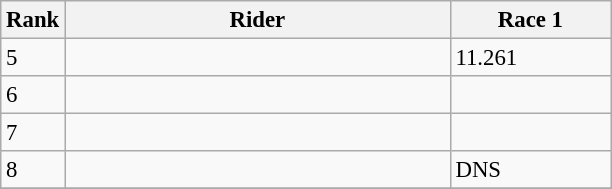<table class="wikitable" style="font-size:95%" style="text-align:center">
<tr>
<th>Rank</th>
<th width=250>Rider</th>
<th width=100>Race 1</th>
</tr>
<tr>
<td>5</td>
<td align=left></td>
<td>11.261</td>
</tr>
<tr>
<td>6</td>
<td align=left></td>
<td></td>
</tr>
<tr>
<td>7</td>
<td align=left></td>
<td></td>
</tr>
<tr>
<td>8</td>
<td align=left></td>
<td>DNS</td>
</tr>
<tr>
</tr>
</table>
